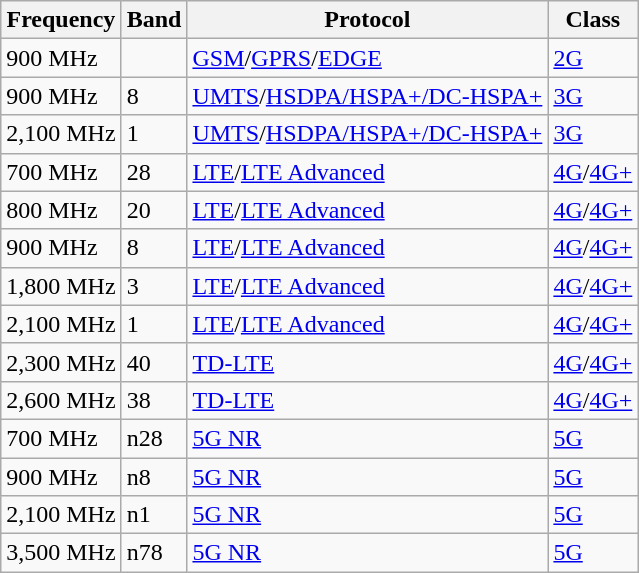<table class="wikitable sortable">
<tr>
<th>Frequency</th>
<th>Band</th>
<th>Protocol</th>
<th>Class</th>
</tr>
<tr>
<td>900 MHz</td>
<td></td>
<td><a href='#'>GSM</a>/<a href='#'>GPRS</a>/<a href='#'>EDGE</a></td>
<td><a href='#'>2G</a></td>
</tr>
<tr>
<td>900 MHz</td>
<td>8</td>
<td><a href='#'>UMTS</a>/<a href='#'>HSDPA/HSPA+/DC-HSPA+</a></td>
<td><a href='#'>3G</a></td>
</tr>
<tr>
<td>2,100 MHz</td>
<td>1</td>
<td><a href='#'>UMTS</a>/<a href='#'>HSDPA/HSPA+/DC-HSPA+</a></td>
<td><a href='#'>3G</a></td>
</tr>
<tr>
<td>700 MHz</td>
<td>28</td>
<td><a href='#'>LTE</a>/<a href='#'>LTE Advanced</a></td>
<td><a href='#'>4G</a>/<a href='#'>4G+</a></td>
</tr>
<tr>
<td>800 MHz</td>
<td>20</td>
<td><a href='#'>LTE</a>/<a href='#'>LTE Advanced</a></td>
<td><a href='#'>4G</a>/<a href='#'>4G+</a></td>
</tr>
<tr>
<td>900 MHz</td>
<td>8</td>
<td><a href='#'>LTE</a>/<a href='#'>LTE Advanced</a></td>
<td><a href='#'>4G</a>/<a href='#'>4G+</a></td>
</tr>
<tr>
<td>1,800 MHz</td>
<td>3</td>
<td><a href='#'>LTE</a>/<a href='#'>LTE Advanced</a></td>
<td><a href='#'>4G</a>/<a href='#'>4G+</a></td>
</tr>
<tr>
<td>2,100 MHz</td>
<td>1</td>
<td><a href='#'>LTE</a>/<a href='#'>LTE Advanced</a></td>
<td><a href='#'>4G</a>/<a href='#'>4G+</a></td>
</tr>
<tr>
<td>2,300 MHz</td>
<td>40</td>
<td><a href='#'>TD-LTE</a></td>
<td><a href='#'>4G</a>/<a href='#'>4G+</a></td>
</tr>
<tr>
<td>2,600 MHz</td>
<td>38</td>
<td><a href='#'>TD-LTE</a></td>
<td><a href='#'>4G</a>/<a href='#'>4G+</a></td>
</tr>
<tr>
<td>700 MHz</td>
<td>n28</td>
<td><a href='#'>5G NR</a></td>
<td><a href='#'>5G</a></td>
</tr>
<tr>
<td>900 MHz</td>
<td>n8</td>
<td><a href='#'>5G NR</a></td>
<td><a href='#'>5G</a></td>
</tr>
<tr>
<td>2,100 MHz</td>
<td>n1</td>
<td><a href='#'>5G NR</a></td>
<td><a href='#'>5G</a></td>
</tr>
<tr>
<td data-sort-value="3500">3,500 MHz</td>
<td>n78</td>
<td><a href='#'>5G NR</a></td>
<td><a href='#'>5G</a></td>
</tr>
</table>
